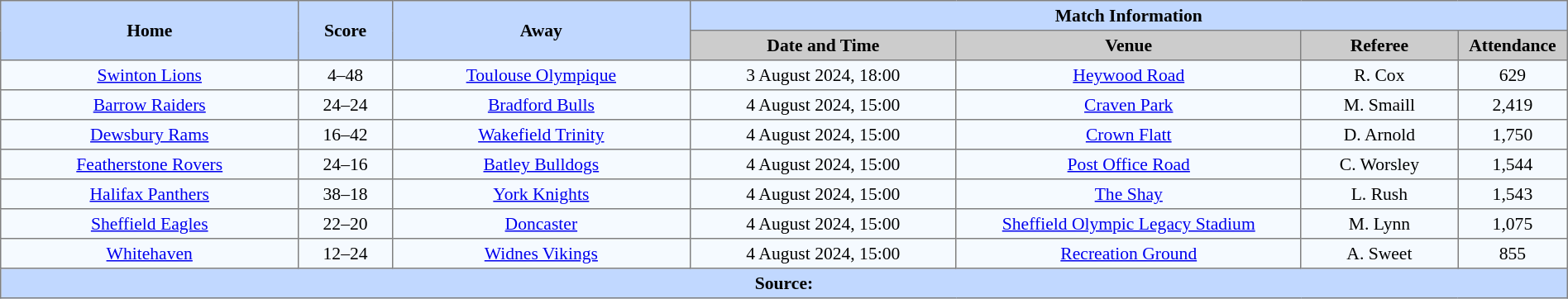<table border=1 style="border-collapse:collapse; font-size:90%; text-align:center;" cellpadding=3 cellspacing=0 width=100%>
<tr bgcolor=#C1D8FF>
<th scope="col" rowspan=2 width=19%>Home</th>
<th scope="col" rowspan=2 width=6%>Score</th>
<th scope="col" rowspan=2 width=19%>Away</th>
<th colspan=6>Match Information</th>
</tr>
<tr bgcolor=#CCCCCC>
<th scope="col" width=17%>Date and Time</th>
<th scope="col" width=22%>Venue</th>
<th scope="col" width=10%>Referee</th>
<th scope="col" width=7%>Attendance</th>
</tr>
<tr bgcolor=#F5FAFF>
<td> <a href='#'>Swinton Lions</a></td>
<td>4–48</td>
<td> <a href='#'>Toulouse Olympique</a></td>
<td>3 August 2024, 18:00</td>
<td><a href='#'>Heywood Road</a></td>
<td>R. Cox</td>
<td>629</td>
</tr>
<tr bgcolor=#F5FAFF>
<td> <a href='#'>Barrow Raiders</a></td>
<td>24–24</td>
<td> <a href='#'>Bradford Bulls</a></td>
<td>4 August 2024, 15:00</td>
<td><a href='#'>Craven Park</a></td>
<td>M. Smaill</td>
<td>2,419</td>
</tr>
<tr bgcolor=#F5FAFF>
<td> <a href='#'>Dewsbury Rams</a></td>
<td>16–42</td>
<td> <a href='#'>Wakefield Trinity</a></td>
<td>4 August 2024, 15:00</td>
<td><a href='#'>Crown Flatt</a></td>
<td>D. Arnold</td>
<td>1,750</td>
</tr>
<tr bgcolor=#F5FAFF>
<td> <a href='#'>Featherstone Rovers</a></td>
<td>24–16</td>
<td> <a href='#'>Batley Bulldogs</a></td>
<td>4 August 2024, 15:00</td>
<td><a href='#'>Post Office Road</a></td>
<td>C. Worsley</td>
<td>1,544</td>
</tr>
<tr bgcolor=#F5FAFF>
<td> <a href='#'>Halifax Panthers</a></td>
<td>38–18</td>
<td> <a href='#'>York Knights</a></td>
<td>4 August 2024, 15:00</td>
<td><a href='#'>The Shay</a></td>
<td>L. Rush</td>
<td>1,543</td>
</tr>
<tr bgcolor=#F5FAFF>
<td> <a href='#'>Sheffield Eagles</a></td>
<td>22–20</td>
<td> <a href='#'>Doncaster</a></td>
<td>4 August 2024, 15:00</td>
<td><a href='#'>Sheffield Olympic Legacy Stadium</a></td>
<td>M. Lynn</td>
<td>1,075</td>
</tr>
<tr bgcolor=#F5FAFF>
<td> <a href='#'>Whitehaven</a></td>
<td>12–24</td>
<td> <a href='#'>Widnes Vikings</a></td>
<td>4 August 2024, 15:00</td>
<td><a href='#'>Recreation Ground</a></td>
<td>A. Sweet</td>
<td>855</td>
</tr>
<tr style="background:#c1d8ff;">
<th colspan=7>Source:</th>
</tr>
</table>
